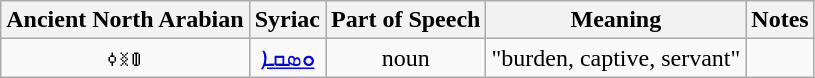<table class="wikitable">
<tr>
<th colspan="1">Ancient North Arabian</th>
<th colspan="1">Syriac</th>
<th>Part of Speech</th>
<th colspan="1">Meaning</th>
<th>Notes</th>
</tr>
<tr style="text-align:center;">
<td>𐩥𐩯𐩤</td>
<td><a href='#'>ܘܣܩܐ</a></td>
<td>noun</td>
<td>"burden, captive, servant"</td>
<td></td>
</tr>
</table>
